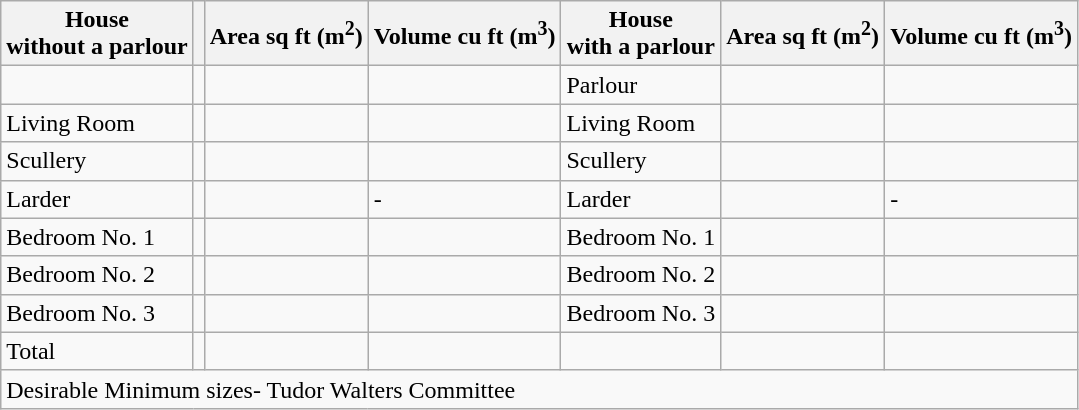<table class="wikitable">
<tr>
<th>House<br>without a parlour</th>
<th></th>
<th>Area sq ft (m<sup>2</sup>)</th>
<th>Volume cu ft (m<sup>3</sup>)</th>
<th>House<br>with a parlour</th>
<th>Area sq ft (m<sup>2</sup>)</th>
<th>Volume cu ft (m<sup>3</sup>)</th>
</tr>
<tr>
<td></td>
<td></td>
<td></td>
<td></td>
<td>Parlour</td>
<td></td>
<td></td>
</tr>
<tr>
<td>Living Room</td>
<td></td>
<td></td>
<td></td>
<td>Living Room</td>
<td></td>
<td></td>
</tr>
<tr>
<td>Scullery</td>
<td></td>
<td></td>
<td></td>
<td>Scullery</td>
<td></td>
<td></td>
</tr>
<tr>
<td>Larder</td>
<td></td>
<td></td>
<td>-</td>
<td>Larder</td>
<td></td>
<td>-</td>
</tr>
<tr>
<td>Bedroom No. 1</td>
<td></td>
<td></td>
<td></td>
<td>Bedroom No. 1</td>
<td></td>
<td></td>
</tr>
<tr>
<td>Bedroom No. 2</td>
<td></td>
<td></td>
<td></td>
<td>Bedroom No. 2</td>
<td></td>
<td></td>
</tr>
<tr>
<td>Bedroom No. 3</td>
<td></td>
<td></td>
<td></td>
<td>Bedroom No. 3</td>
<td></td>
<td></td>
</tr>
<tr>
<td>Total</td>
<td></td>
<td></td>
<td></td>
<td></td>
<td></td>
<td></td>
</tr>
<tr>
<td colspan="7">Desirable Minimum sizes- Tudor Walters Committee </td>
</tr>
</table>
